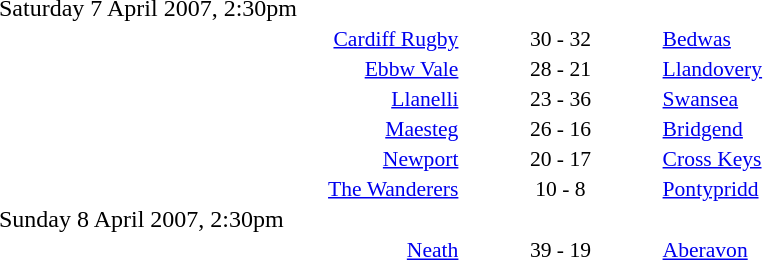<table style="width:70%;" cellspacing="1">
<tr>
<th width=35%></th>
<th width=15%></th>
<th></th>
</tr>
<tr>
<td>Saturday 7 April 2007, 2:30pm</td>
</tr>
<tr style=font-size:90%>
<td align=right><a href='#'>Cardiff Rugby</a></td>
<td align=center>30 - 32</td>
<td><a href='#'>Bedwas</a></td>
</tr>
<tr style=font-size:90%>
<td align=right><a href='#'>Ebbw Vale</a></td>
<td align=center>28 - 21</td>
<td><a href='#'>Llandovery</a></td>
</tr>
<tr style=font-size:90%>
<td align=right><a href='#'>Llanelli</a></td>
<td align=center>23 - 36</td>
<td><a href='#'>Swansea</a></td>
</tr>
<tr style=font-size:90%>
<td align=right><a href='#'>Maesteg</a></td>
<td align=center>26 - 16</td>
<td><a href='#'>Bridgend</a></td>
</tr>
<tr style=font-size:90%>
<td align=right><a href='#'>Newport</a></td>
<td align=center>20 - 17</td>
<td><a href='#'>Cross Keys</a></td>
</tr>
<tr style=font-size:90%>
<td align=right><a href='#'>The Wanderers</a></td>
<td align=center>10 - 8</td>
<td><a href='#'>Pontypridd</a></td>
</tr>
<tr>
<td>Sunday 8 April 2007, 2:30pm</td>
</tr>
<tr style=font-size:90%>
<td align=right><a href='#'>Neath</a></td>
<td align=center>39 - 19</td>
<td><a href='#'>Aberavon</a></td>
</tr>
</table>
